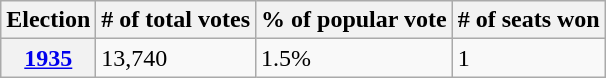<table class="wikitable">
<tr>
<th>Election</th>
<th># of total votes</th>
<th>% of popular vote</th>
<th># of seats won</th>
</tr>
<tr>
<th><a href='#'>1935</a></th>
<td>13,740</td>
<td>1.5% </td>
<td>1 </td>
</tr>
</table>
